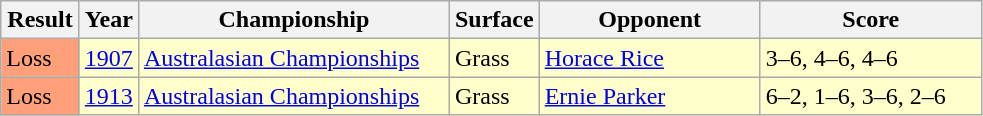<table class="sortable wikitable">
<tr>
<th style="width:45px">Result</th>
<th style="width:30px">Year</th>
<th style="width:200px">Championship</th>
<th style="width:50px">Surface</th>
<th style="width:140px">Opponent</th>
<th style="width:140px" class="unsortable">Score</th>
</tr>
<tr style="background:#ffc;">
<td style="background:#ffa07a;">Loss</td>
<td><a href='#'>1907</a></td>
<td><a href='#'>Australasian Championships</a></td>
<td>Grass</td>
<td> <a href='#'>Horace Rice</a></td>
<td>3–6, 4–6, 4–6</td>
</tr>
<tr style="background:#ffc;">
<td style="background:#ffa07a;">Loss</td>
<td><a href='#'>1913</a></td>
<td><a href='#'>Australasian Championships</a></td>
<td>Grass</td>
<td> <a href='#'>Ernie Parker</a></td>
<td>6–2, 1–6, 3–6, 2–6</td>
</tr>
</table>
